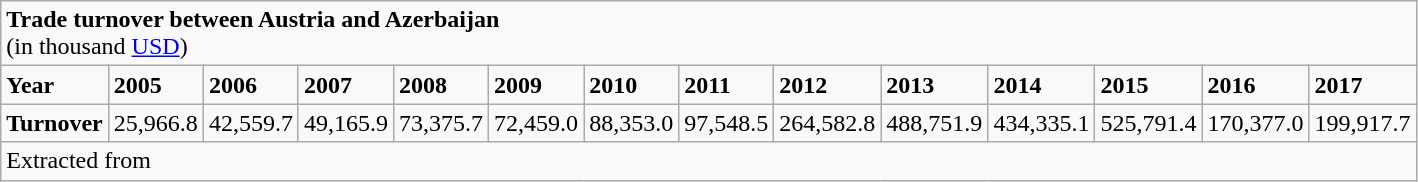<table class="wikitable">
<tr>
<td colspan="14"><strong>Trade turnover between Austria and Azerbaijan</strong><br>(in thousand <a href='#'>USD</a>)</td>
</tr>
<tr>
<td><strong>Year</strong></td>
<td><strong>2005</strong></td>
<td><strong>2006</strong></td>
<td><strong>2007</strong></td>
<td><strong>2008</strong></td>
<td><strong>2009</strong></td>
<td><strong>2010</strong></td>
<td><strong>2011</strong></td>
<td><strong>2012</strong></td>
<td><strong>2013</strong></td>
<td><strong>2014</strong></td>
<td><strong>2015</strong></td>
<td><strong>2016</strong></td>
<td><strong>2017</strong></td>
</tr>
<tr>
<td><strong>Turnover</strong></td>
<td>25,966.8</td>
<td>42,559.7</td>
<td>49,165.9</td>
<td>73,375.7</td>
<td>72,459.0</td>
<td>88,353.0</td>
<td>97,548.5</td>
<td>264,582.8</td>
<td>488,751.9</td>
<td>434,335.1</td>
<td>525,791.4</td>
<td>170,377.0</td>
<td>199,917.7</td>
</tr>
<tr>
<td colspan="14">Extracted from </td>
</tr>
</table>
